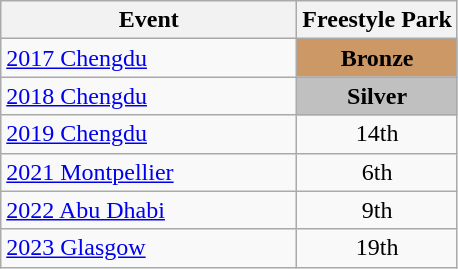<table class="wikitable" style="text-align: center;">
<tr ">
<th style="width:190px;">Event</th>
<th>Freestyle Park</th>
</tr>
<tr>
<td align=left> <a href='#'>2017 Chengdu</a></td>
<td style="background:#cc9966"><strong>Bronze</strong></td>
</tr>
<tr>
<td align=left> <a href='#'>2018 Chengdu</a></td>
<td style="background:silver"><strong>Silver</strong></td>
</tr>
<tr>
<td align=left> <a href='#'>2019 Chengdu</a></td>
<td>14th</td>
</tr>
<tr>
<td align=left> <a href='#'>2021 Montpellier</a></td>
<td>6th</td>
</tr>
<tr>
<td align=left> <a href='#'>2022 Abu Dhabi</a></td>
<td>9th</td>
</tr>
<tr>
<td align=left> <a href='#'>2023 Glasgow</a></td>
<td>19th</td>
</tr>
</table>
